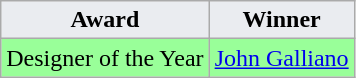<table class="wikitable">
<tr>
<th style="background:#EAECF0">Award</th>
<th style="background:#EAECF0">Winner</th>
</tr>
<tr>
<td style="background:#99ff99">Designer of the Year</td>
<td style="background:#99ff99"><a href='#'>John Galliano</a></td>
</tr>
</table>
